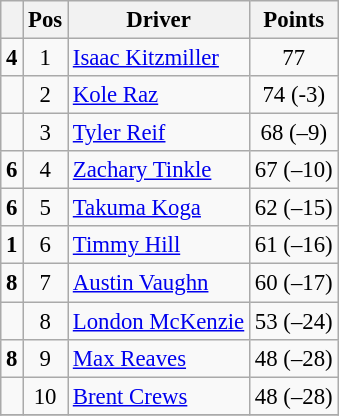<table class="wikitable" style="font-size: 95%;">
<tr>
<th></th>
<th>Pos</th>
<th>Driver</th>
<th>Points</th>
</tr>
<tr>
<td align="left"> <strong>4</strong></td>
<td style="text-align:center;">1</td>
<td><a href='#'>Isaac Kitzmiller</a></td>
<td style="text-align:center;">77</td>
</tr>
<tr>
<td align="left"></td>
<td style="text-align:center;">2</td>
<td><a href='#'>Kole Raz</a></td>
<td style="text-align:center;">74 (-3)</td>
</tr>
<tr>
<td align="left"></td>
<td style="text-align:center;">3</td>
<td><a href='#'>Tyler Reif</a></td>
<td style="text-align:center;">68 (–9)</td>
</tr>
<tr>
<td align="left"> <strong>6</strong></td>
<td style="text-align:center;">4</td>
<td><a href='#'>Zachary Tinkle</a></td>
<td style="text-align:center;">67 (–10)</td>
</tr>
<tr>
<td align="left"> <strong>6</strong></td>
<td style="text-align:center;">5</td>
<td><a href='#'>Takuma Koga</a></td>
<td style="text-align:center;">62 (–15)</td>
</tr>
<tr>
<td align="left"> <strong>1</strong></td>
<td style="text-align:center;">6</td>
<td><a href='#'>Timmy Hill</a></td>
<td style="text-align:center;">61 (–16)</td>
</tr>
<tr>
<td align="left"> <strong>8</strong></td>
<td style="text-align:center;">7</td>
<td><a href='#'>Austin Vaughn</a></td>
<td style="text-align:center;">60 (–17)</td>
</tr>
<tr>
<td align="left"></td>
<td style="text-align:center;">8</td>
<td><a href='#'>London McKenzie</a></td>
<td style="text-align:center;">53 (–24)</td>
</tr>
<tr>
<td align="left"> <strong>8</strong></td>
<td style="text-align:center;">9</td>
<td><a href='#'>Max Reaves</a></td>
<td style="text-align:center;">48 (–28)</td>
</tr>
<tr>
<td align="left"></td>
<td style="text-align:center;">10</td>
<td><a href='#'>Brent Crews</a></td>
<td style="text-align:center;">48 (–28)</td>
</tr>
<tr class="sortbottom">
</tr>
</table>
